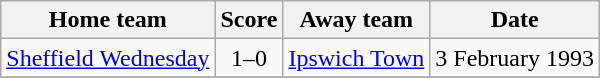<table class="wikitable" style="text-align: center">
<tr>
<th>Home team</th>
<th>Score</th>
<th>Away team</th>
<th>Date</th>
</tr>
<tr>
<td><a href='#'>Sheffield Wednesday</a></td>
<td>1–0</td>
<td><a href='#'>Ipswich Town</a></td>
<td>3 February 1993</td>
</tr>
<tr>
</tr>
</table>
